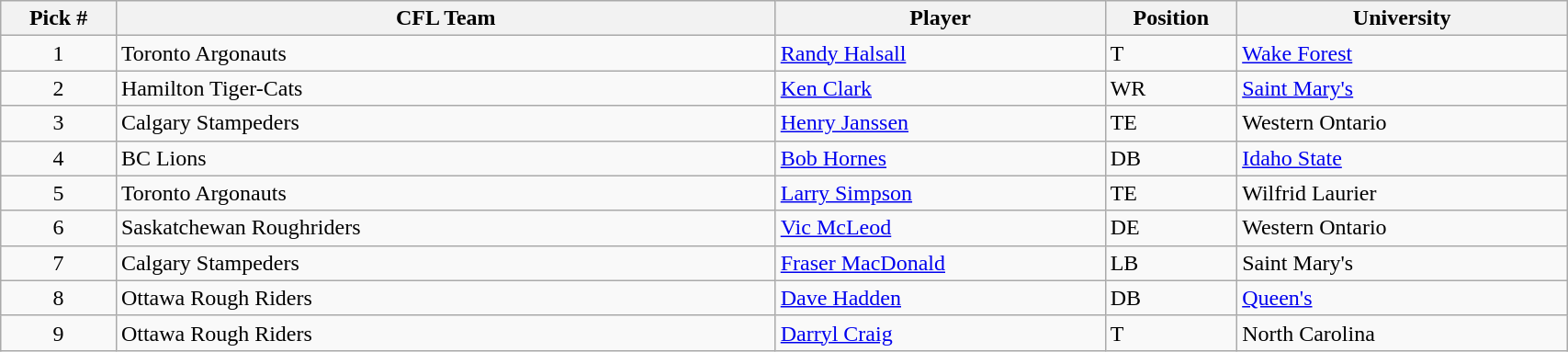<table class="wikitable" style="width: 90%">
<tr>
<th width=7%>Pick #</th>
<th width=40%>CFL Team</th>
<th width=20%>Player</th>
<th width=8%>Position</th>
<th width=20%>University</th>
</tr>
<tr>
<td align=center>1</td>
<td>Toronto Argonauts</td>
<td><a href='#'>Randy Halsall</a></td>
<td>T</td>
<td><a href='#'>Wake Forest</a></td>
</tr>
<tr>
<td align=center>2</td>
<td>Hamilton Tiger-Cats</td>
<td><a href='#'>Ken Clark</a></td>
<td>WR</td>
<td><a href='#'>Saint Mary's</a></td>
</tr>
<tr>
<td align=center>3</td>
<td>Calgary Stampeders</td>
<td><a href='#'>Henry Janssen</a></td>
<td>TE</td>
<td>Western Ontario</td>
</tr>
<tr>
<td align=center>4</td>
<td>BC Lions</td>
<td><a href='#'>Bob Hornes</a></td>
<td>DB</td>
<td><a href='#'>Idaho State</a></td>
</tr>
<tr>
<td align=center>5</td>
<td>Toronto Argonauts</td>
<td><a href='#'>Larry Simpson</a></td>
<td>TE</td>
<td>Wilfrid Laurier</td>
</tr>
<tr>
<td align=center>6</td>
<td>Saskatchewan Roughriders</td>
<td><a href='#'>Vic McLeod</a></td>
<td>DE</td>
<td>Western Ontario</td>
</tr>
<tr>
<td align=center>7</td>
<td>Calgary Stampeders</td>
<td><a href='#'>Fraser MacDonald</a></td>
<td>LB</td>
<td>Saint Mary's</td>
</tr>
<tr>
<td align=center>8</td>
<td>Ottawa Rough Riders</td>
<td><a href='#'>Dave Hadden</a></td>
<td>DB</td>
<td><a href='#'>Queen's</a></td>
</tr>
<tr>
<td align=center>9</td>
<td>Ottawa Rough Riders</td>
<td><a href='#'>Darryl Craig</a></td>
<td>T</td>
<td>North Carolina</td>
</tr>
</table>
